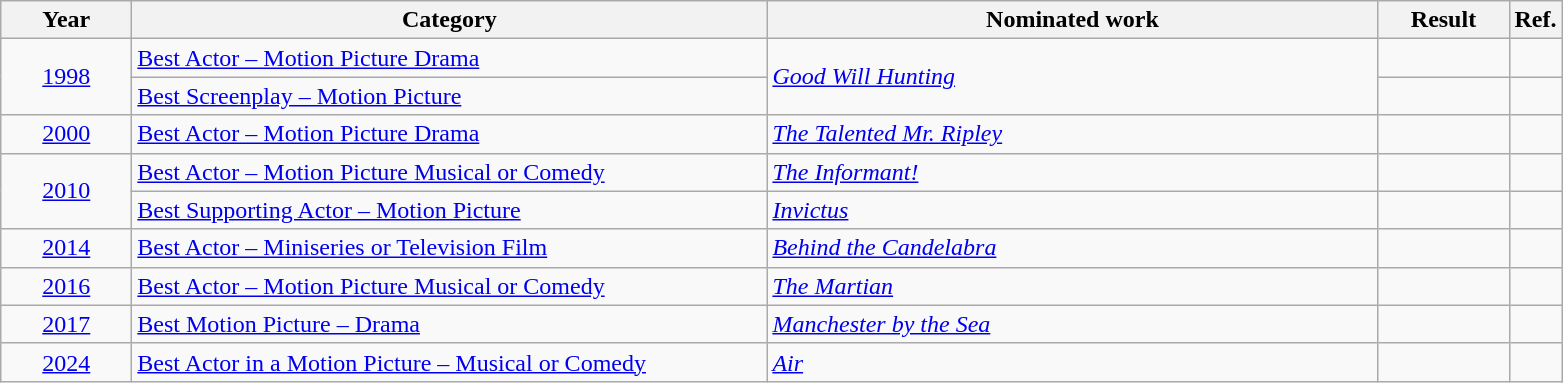<table class=wikitable>
<tr>
<th scope="col" style="width:5em;">Year</th>
<th scope="col" style="width:26em;">Category</th>
<th scope="col" style="width:25em;">Nominated work</th>
<th scope="col" style="width:5em;">Result</th>
<th>Ref.</th>
</tr>
<tr>
<td style="text-align:center;", rowspan="2"><a href='#'>1998</a></td>
<td><a href='#'>Best Actor – Motion Picture Drama</a></td>
<td rowspan="2"><em><a href='#'>Good Will Hunting</a></em></td>
<td></td>
<td style="text-align:center;"></td>
</tr>
<tr>
<td><a href='#'>Best Screenplay – Motion Picture</a></td>
<td></td>
<td style="text-align:center;"></td>
</tr>
<tr>
<td style="text-align:center;"><a href='#'>2000</a></td>
<td><a href='#'>Best Actor – Motion Picture Drama</a></td>
<td><em><a href='#'>The Talented Mr. Ripley</a></em></td>
<td></td>
<td style="text-align:center;"></td>
</tr>
<tr>
<td style="text-align:center;", rowspan="2"><a href='#'>2010</a></td>
<td><a href='#'>Best Actor – Motion Picture Musical or Comedy</a></td>
<td><em><a href='#'>The Informant!</a></em></td>
<td></td>
<td style="text-align:center;"></td>
</tr>
<tr>
<td><a href='#'>Best Supporting Actor – Motion Picture</a></td>
<td><em><a href='#'>Invictus</a></em></td>
<td></td>
<td style="text-align:center;"></td>
</tr>
<tr>
<td style="text-align:center;"><a href='#'>2014</a></td>
<td><a href='#'>Best Actor – Miniseries or Television Film</a></td>
<td><em><a href='#'>Behind the Candelabra</a></em></td>
<td></td>
<td style="text-align:center;"></td>
</tr>
<tr>
<td style="text-align:center;"><a href='#'>2016</a></td>
<td><a href='#'>Best Actor – Motion Picture Musical or Comedy</a></td>
<td><em><a href='#'>The Martian</a></em></td>
<td></td>
<td style="text-align:center;"></td>
</tr>
<tr>
<td style="text-align:center;"><a href='#'>2017</a></td>
<td><a href='#'>Best Motion Picture – Drama</a></td>
<td><em><a href='#'>Manchester by the Sea</a></em></td>
<td></td>
<td style="text-align:center;"></td>
</tr>
<tr>
<td style="text-align:center;"><a href='#'>2024</a></td>
<td><a href='#'>Best Actor in a Motion Picture – Musical or Comedy</a></td>
<td><em><a href='#'>Air</a></em></td>
<td></td>
<td style="text-align:center;"></td>
</tr>
</table>
